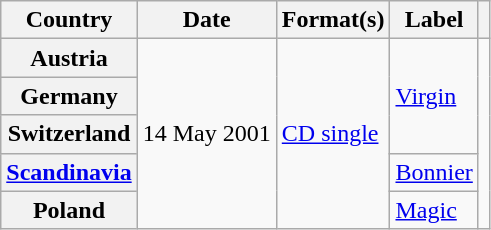<table class="wikitable plainrowheaders">
<tr>
<th scope="col">Country</th>
<th scope="col">Date</th>
<th scope="col">Format(s)</th>
<th scope="col">Label</th>
<th scope="col"></th>
</tr>
<tr>
<th scope="row">Austria</th>
<td rowspan="5">14 May 2001</td>
<td rowspan="5"><a href='#'>CD single</a></td>
<td rowspan="3"><a href='#'>Virgin</a></td>
<td rowspan="5"></td>
</tr>
<tr>
<th scope="row">Germany</th>
</tr>
<tr>
<th scope="row">Switzerland</th>
</tr>
<tr>
<th scope="row"><a href='#'>Scandinavia</a></th>
<td><a href='#'>Bonnier</a></td>
</tr>
<tr>
<th scope="row">Poland</th>
<td><a href='#'>Magic</a></td>
</tr>
</table>
